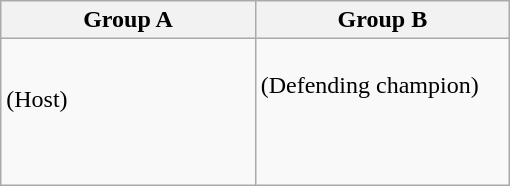<table class=wikitable>
<tr>
<th width=45%>Group A</th>
<th width=45%>Group B</th>
</tr>
<tr>
<td><br> (Host)<br>
 <br>
 <br>
</td>
<td><br> (Defending champion)<br>
 <br>
 <br>
 <br></td>
</tr>
</table>
